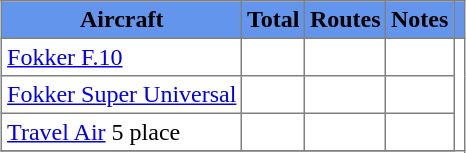<table class="toccolours sortable" border="1" cellpadding="3" style="margin:1em auto; border-collapse:collapse">
<tr bgcolor=#6495ED>
<th>Aircraft</th>
<th>Total</th>
<th>Routes</th>
<th>Notes</th>
<th></th>
</tr>
<tr>
<td><a href='#'>Fokker F.10</a></td>
<td></td>
<td></td>
<td></td>
</tr>
<tr>
<td><a href='#'>Fokker Super Universal</a></td>
<td></td>
<td></td>
<td></td>
</tr>
<tr>
<td><a href='#'>Travel Air</a> 5 place</td>
<td></td>
<td></td>
<td></td>
</tr>
<tr>
</tr>
</table>
